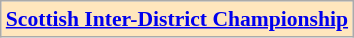<table class="wikitable" style="font-size:90%">
<tr>
<td style="text-align:center; background:#ffe6bd;"><strong><a href='#'>Scottish Inter-District Championship</a></strong></td>
</tr>
</table>
